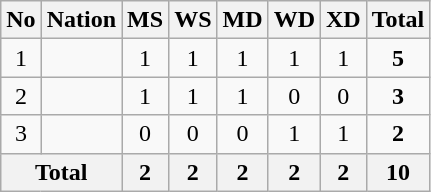<table class="wikitable" style="text-align:center">
<tr>
<th>No</th>
<th>Nation</th>
<th>MS</th>
<th>WS</th>
<th>MD</th>
<th>WD</th>
<th>XD</th>
<th>Total</th>
</tr>
<tr>
<td>1</td>
<td align=left></td>
<td>1</td>
<td>1</td>
<td>1</td>
<td>1</td>
<td>1</td>
<td><strong>5</strong></td>
</tr>
<tr>
<td>2</td>
<td align=left></td>
<td>1</td>
<td>1</td>
<td>1</td>
<td>0</td>
<td>0</td>
<td><strong>3</strong></td>
</tr>
<tr>
<td>3</td>
<td align=left><strong></strong></td>
<td>0</td>
<td>0</td>
<td>0</td>
<td>1</td>
<td>1</td>
<td><strong>2</strong></td>
</tr>
<tr>
<th colspan="2">Total</th>
<th>2</th>
<th>2</th>
<th>2</th>
<th>2</th>
<th>2</th>
<th>10</th>
</tr>
</table>
